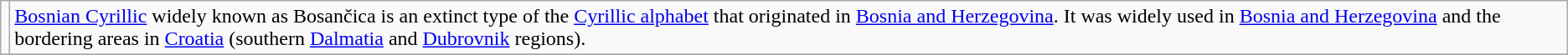<table class="wikitable">
<tr>
<td></td>
<td><a href='#'>Bosnian Cyrillic</a> widely known as Bosančica is an extinct type of the <a href='#'>Cyrillic alphabet</a> that originated in <a href='#'>Bosnia and Herzegovina</a>. It was widely used in <a href='#'>Bosnia and Herzegovina</a> and the bordering areas in <a href='#'>Croatia</a> (southern <a href='#'>Dalmatia</a> and <a href='#'>Dubrovnik</a> regions).</td>
</tr>
<tr>
</tr>
</table>
